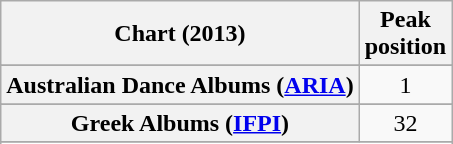<table class="wikitable sortable plainrowheaders" style="text-align:center">
<tr>
<th scope="col">Chart (2013)</th>
<th scope="col">Peak<br>position</th>
</tr>
<tr>
</tr>
<tr>
<th scope="row">Australian Dance Albums (<a href='#'>ARIA</a>)</th>
<td>1</td>
</tr>
<tr>
</tr>
<tr>
</tr>
<tr>
</tr>
<tr>
</tr>
<tr>
</tr>
<tr>
</tr>
<tr>
</tr>
<tr>
<th scope="row">Greek Albums (<a href='#'>IFPI</a>)</th>
<td>32</td>
</tr>
<tr>
</tr>
<tr>
</tr>
<tr>
</tr>
<tr>
</tr>
<tr>
</tr>
<tr>
</tr>
<tr>
</tr>
<tr>
</tr>
<tr>
</tr>
<tr>
</tr>
<tr>
</tr>
</table>
